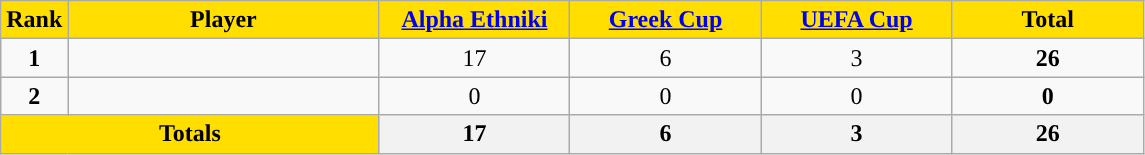<table class="wikitable sortable" style="text-align:center">
<tr>
<th style="background:#FFDE00">Rank</th>
<th width=200 style="background:#FFDE00">Player</th>
<th width=120 style="background:#FFDE00"><a href='#'>Alpha Ethniki</a></th>
<th width=120 style="background:#FFDE00"><a href='#'>Greek Cup</a></th>
<th width=120 style="background:#FFDE00"><a href='#'>UEFA Cup</a></th>
<th width=120 style="background:#FFDE00">Total</th>
</tr>
<tr>
<td><strong>1</strong></td>
<td align=left></td>
<td>17</td>
<td>6</td>
<td>3</td>
<td><strong>26</strong></td>
</tr>
<tr>
<td><strong>2</strong></td>
<td align=left></td>
<td>0</td>
<td>0</td>
<td>0</td>
<td><strong>0</strong></td>
</tr>
<tr class="sortbottom">
<th colspan=2 style="background:#FFDE00"><strong>Totals</strong></th>
<th><strong>17</strong></th>
<th><strong> 6</strong></th>
<th><strong> 3</strong></th>
<th><strong>26</strong></th>
</tr>
</table>
